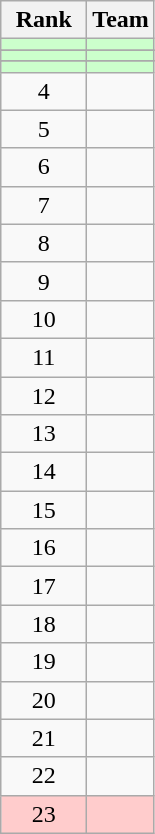<table class="wikitable" style="text-align: center">
<tr>
<th width=50>Rank</th>
<th>Team</th>
</tr>
<tr bgcolor=#ccffcc>
<td></td>
<td align=left></td>
</tr>
<tr>
</tr>
<tr bgcolor=#ccffcc>
<td></td>
<td align=left></td>
</tr>
<tr>
</tr>
<tr bgcolor=#ccffcc>
<td></td>
<td align=left></td>
</tr>
<tr>
<td>4</td>
<td align=left></td>
</tr>
<tr>
<td>5</td>
<td align=left></td>
</tr>
<tr>
<td>6</td>
<td align=left></td>
</tr>
<tr>
<td>7</td>
<td align=left></td>
</tr>
<tr>
<td>8</td>
<td align=left></td>
</tr>
<tr>
<td>9</td>
<td align=left></td>
</tr>
<tr>
<td>10</td>
<td align=left></td>
</tr>
<tr>
<td>11</td>
<td align=left></td>
</tr>
<tr>
<td>12</td>
<td align=left></td>
</tr>
<tr>
<td>13</td>
<td align=left></td>
</tr>
<tr>
<td>14</td>
<td align=left></td>
</tr>
<tr>
<td>15</td>
<td align=left></td>
</tr>
<tr>
<td>16</td>
<td align=left></td>
</tr>
<tr>
<td>17</td>
<td align=left></td>
</tr>
<tr>
<td>18</td>
<td align=left></td>
</tr>
<tr>
<td>19</td>
<td align=left></td>
</tr>
<tr>
<td>20</td>
<td align=left></td>
</tr>
<tr>
<td>21</td>
<td align=left></td>
</tr>
<tr>
<td>22</td>
<td align=left></td>
</tr>
<tr bgcolor=#ffcccc>
<td>23</td>
<td align=left></td>
</tr>
</table>
